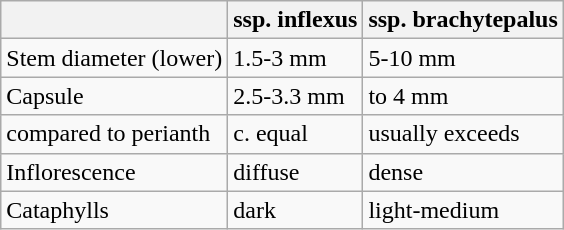<table class="wikitable">
<tr>
<th></th>
<th>ssp. inflexus</th>
<th>ssp. brachytepalus</th>
</tr>
<tr>
<td>Stem diameter (lower)</td>
<td>1.5-3 mm</td>
<td>5-10 mm</td>
</tr>
<tr>
<td>Capsule</td>
<td>2.5-3.3 mm</td>
<td>to 4 mm</td>
</tr>
<tr>
<td>compared to perianth</td>
<td>c. equal</td>
<td>usually exceeds</td>
</tr>
<tr>
<td>Inflorescence</td>
<td>diffuse</td>
<td>dense</td>
</tr>
<tr>
<td>Cataphylls</td>
<td>dark</td>
<td>light-medium<br></td>
</tr>
</table>
